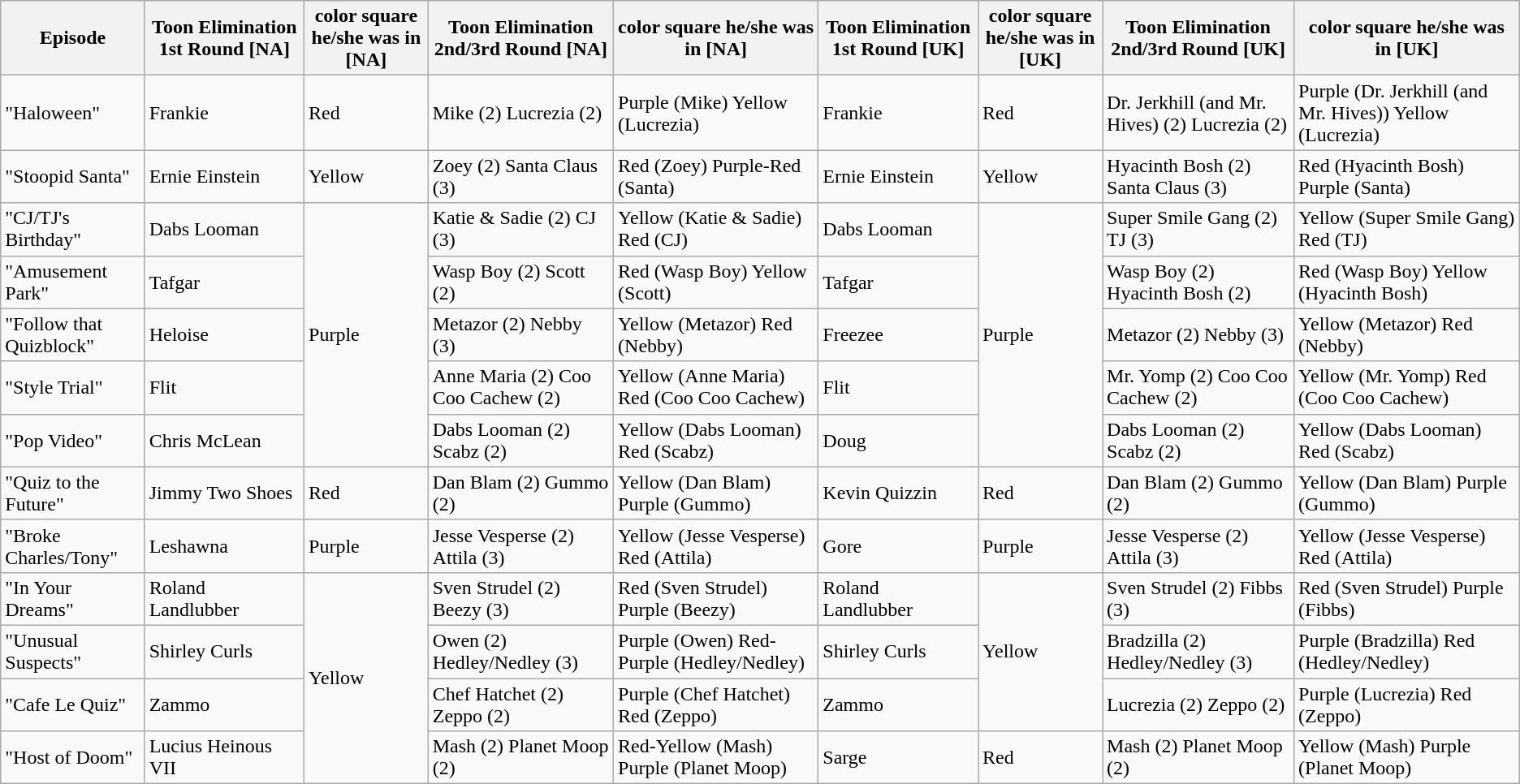<table class="wikitable">
<tr>
<th>Episode</th>
<th>Toon Elimination 1st Round [NA]</th>
<th>color square he/she was in [NA]</th>
<th>Toon Elimination 2nd/3rd Round [NA]</th>
<th>color square he/she was in [NA]</th>
<th>Toon Elimination 1st Round [UK]</th>
<th>color square he/she was in [UK]</th>
<th>Toon Elimination 2nd/3rd Round [UK]</th>
<th>color square he/she was in [UK]</th>
</tr>
<tr>
<td>"Haloween"</td>
<td>Frankie</td>
<td>Red</td>
<td>Mike (2) Lucrezia (2)</td>
<td>Purple (Mike) Yellow (Lucrezia)</td>
<td>Frankie</td>
<td>Red</td>
<td>Dr. Jerkhill (and Mr. Hives) (2) Lucrezia (2)</td>
<td>Purple (Dr. Jerkhill (and Mr. Hives)) Yellow (Lucrezia)</td>
</tr>
<tr>
<td>"Stoopid Santa"</td>
<td>Ernie Einstein</td>
<td>Yellow</td>
<td>Zoey (2) Santa Claus (3)</td>
<td>Red (Zoey) Purple-Red (Santa)</td>
<td>Ernie Einstein</td>
<td>Yellow</td>
<td>Hyacinth Bosh (2) Santa Claus (3)</td>
<td>Red (Hyacinth Bosh) Purple (Santa)</td>
</tr>
<tr>
<td>"CJ/TJ's Birthday"</td>
<td>Dabs Looman</td>
<td rowspan="5">Purple</td>
<td>Katie & Sadie (2) CJ (3)</td>
<td>Yellow (Katie & Sadie) Red (CJ)</td>
<td>Dabs Looman</td>
<td rowspan="5">Purple</td>
<td>Super Smile Gang (2) TJ (3)</td>
<td>Yellow (Super Smile Gang) Red (TJ)</td>
</tr>
<tr>
<td>"Amusement Park"</td>
<td>Tafgar</td>
<td>Wasp Boy (2) Scott (2)</td>
<td>Red (Wasp Boy) Yellow (Scott)</td>
<td>Tafgar</td>
<td>Wasp Boy (2) Hyacinth Bosh (2)</td>
<td>Red (Wasp Boy) Yellow (Hyacinth Bosh)</td>
</tr>
<tr>
<td>"Follow that Quizblock"</td>
<td>Heloise</td>
<td>Metazor (2) Nebby (3)</td>
<td>Yellow (Metazor) Red (Nebby)</td>
<td>Freezee</td>
<td>Metazor (2) Nebby (3)</td>
<td>Yellow (Metazor) Red (Nebby)</td>
</tr>
<tr>
<td>"Style Trial"</td>
<td>Flit</td>
<td>Anne Maria (2) Coo Coo Cachew (2)</td>
<td>Yellow (Anne Maria) Red (Coo Coo Cachew)</td>
<td>Flit</td>
<td>Mr. Yomp (2) Coo Coo Cachew (2)</td>
<td>Yellow (Mr. Yomp) Red (Coo Coo Cachew)</td>
</tr>
<tr>
<td>"Pop Video"</td>
<td>Chris McLean</td>
<td>Dabs Looman (2) Scabz (2)</td>
<td>Yellow (Dabs Looman) Red (Scabz)</td>
<td>Doug</td>
<td>Dabs Looman (2) Scabz (2)</td>
<td>Yellow (Dabs Looman) Red (Scabz)</td>
</tr>
<tr>
<td>"Quiz to the Future"</td>
<td>Jimmy Two Shoes</td>
<td>Red</td>
<td>Dan Blam (2) Gummo (2)</td>
<td>Yellow (Dan Blam) Purple (Gummo)</td>
<td>Kevin Quizzin</td>
<td>Red</td>
<td>Dan Blam (2) Gummo (2)</td>
<td>Yellow (Dan Blam) Purple (Gummo)</td>
</tr>
<tr>
<td>"Broke Charles/Tony"</td>
<td>Leshawna</td>
<td>Purple</td>
<td>Jesse Vesperse (2) Attila (3)</td>
<td>Yellow (Jesse Vesperse) Red (Attila)</td>
<td>Gore</td>
<td>Purple</td>
<td>Jesse Vesperse (2) Attila (3)</td>
<td>Yellow (Jesse Vesperse) Red (Attila)</td>
</tr>
<tr>
<td>"In Your Dreams"</td>
<td>Roland Landlubber</td>
<td rowspan="4">Yellow</td>
<td>Sven Strudel (2) Beezy (3)</td>
<td>Red (Sven Strudel) Purple (Beezy)</td>
<td>Roland Landlubber</td>
<td rowspan="3">Yellow</td>
<td>Sven Strudel (2) Fibbs (3)</td>
<td>Red (Sven Strudel) Purple (Fibbs)</td>
</tr>
<tr>
<td>"Unusual Suspects"</td>
<td>Shirley Curls</td>
<td>Owen (2) Hedley/Nedley (3)</td>
<td>Purple (Owen) Red-Purple (Hedley/Nedley)</td>
<td>Shirley Curls</td>
<td>Bradzilla (2) Hedley/Nedley (3)</td>
<td>Purple (Bradzilla) Red (Hedley/Nedley)</td>
</tr>
<tr>
<td>"Cafe Le Quiz"</td>
<td>Zammo</td>
<td>Chef Hatchet (2) Zeppo (2)</td>
<td>Purple (Chef Hatchet) Red (Zeppo)</td>
<td>Zammo</td>
<td>Lucrezia (2) Zeppo (2)</td>
<td>Purple (Lucrezia) Red (Zeppo)</td>
</tr>
<tr>
<td>"Host of Doom"</td>
<td>Lucius Heinous VII</td>
<td>Mash (2) Planet Moop (2)</td>
<td>Red-Yellow (Mash) Purple (Planet Moop)</td>
<td>Sarge</td>
<td>Red</td>
<td>Mash (2) Planet Moop (2)</td>
<td>Yellow (Mash) Purple (Planet Moop)</td>
</tr>
</table>
